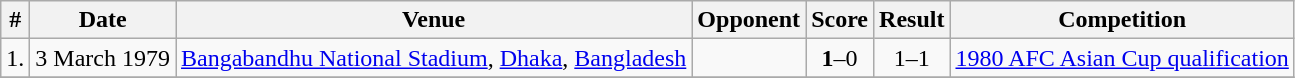<table class="wikitable">
<tr>
<th>#</th>
<th>Date</th>
<th>Venue</th>
<th>Opponent</th>
<th>Score</th>
<th>Result</th>
<th>Competition</th>
</tr>
<tr>
<td>1.</td>
<td>3 March 1979</td>
<td><a href='#'>Bangabandhu National Stadium</a>, <a href='#'>Dhaka</a>, <a href='#'>Bangladesh</a></td>
<td></td>
<td align=center><strong>1</strong>–0</td>
<td align=center>1–1</td>
<td><a href='#'>1980 AFC Asian Cup qualification</a></td>
</tr>
<tr>
</tr>
</table>
